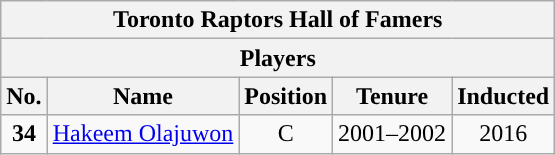<table class="wikitable" style="text-align:center">
<tr>
<th colspan="5">Toronto Raptors Hall of Famers</th>
</tr>
<tr>
<th colspan="5" style="text-align:center; ">Players</th>
</tr>
<tr>
<th>No.</th>
<th>Name</th>
<th>Position</th>
<th>Tenure</th>
<th>Inducted</th>
</tr>
<tr>
<td><strong>34</strong></td>
<td><a href='#'>Hakeem Olajuwon</a></td>
<td>C</td>
<td>2001–2002</td>
<td>2016</td>
</tr>
</table>
